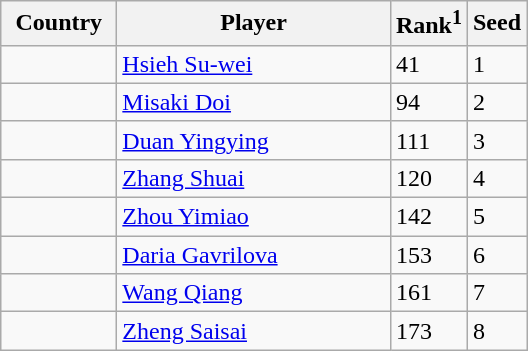<table class="sortable wikitable">
<tr>
<th width="70">Country</th>
<th width="175">Player</th>
<th>Rank<sup>1</sup></th>
<th>Seed</th>
</tr>
<tr>
<td></td>
<td><a href='#'>Hsieh Su-wei</a></td>
<td>41</td>
<td>1</td>
</tr>
<tr>
<td></td>
<td><a href='#'>Misaki Doi</a></td>
<td>94</td>
<td>2</td>
</tr>
<tr>
<td></td>
<td><a href='#'>Duan Yingying</a></td>
<td>111</td>
<td>3</td>
</tr>
<tr>
<td></td>
<td><a href='#'>Zhang Shuai</a></td>
<td>120</td>
<td>4</td>
</tr>
<tr>
<td></td>
<td><a href='#'>Zhou Yimiao</a></td>
<td>142</td>
<td>5</td>
</tr>
<tr>
<td></td>
<td><a href='#'>Daria Gavrilova</a></td>
<td>153</td>
<td>6</td>
</tr>
<tr>
<td></td>
<td><a href='#'>Wang Qiang</a></td>
<td>161</td>
<td>7</td>
</tr>
<tr>
<td></td>
<td><a href='#'>Zheng Saisai</a></td>
<td>173</td>
<td>8</td>
</tr>
</table>
